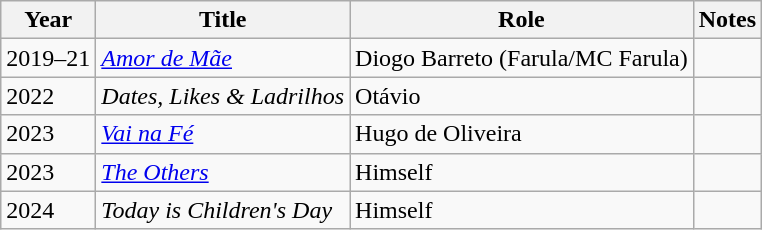<table class="wikitable sortable">
<tr>
<th>Year</th>
<th>Title</th>
<th>Role</th>
<th>Notes</th>
</tr>
<tr>
<td>2019–21</td>
<td><em><a href='#'>Amor de Mãe</a></em></td>
<td>Diogo Barreto (Farula/MC Farula)</td>
<td></td>
</tr>
<tr>
<td>2022</td>
<td><em>Dates, Likes & Ladrilhos</em></td>
<td>Otávio</td>
<td></td>
</tr>
<tr>
<td>2023</td>
<td><em><a href='#'>Vai na Fé</a></em></td>
<td>Hugo de Oliveira</td>
<td></td>
</tr>
<tr>
<td>2023</td>
<td><em><a href='#'>The Others</a></em></td>
<td>Himself</td>
<td></td>
</tr>
<tr>
<td>2024</td>
<td><em>Today is Children's Day</em></td>
<td>Himself</td>
<td></td>
</tr>
</table>
